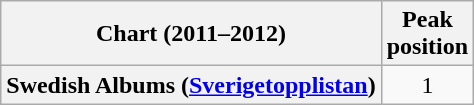<table class="wikitable plainrowheaders">
<tr>
<th>Chart (2011–2012)</th>
<th>Peak<br>position</th>
</tr>
<tr>
<th scope="row">Swedish Albums (<a href='#'>Sverigetopplistan</a>)</th>
<td align="center">1</td>
</tr>
</table>
